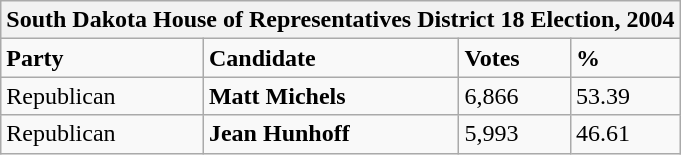<table class="wikitable">
<tr>
<th colspan="4">South Dakota House of Representatives District 18 Election, 2004</th>
</tr>
<tr>
<td><strong>Party</strong></td>
<td><strong>Candidate</strong></td>
<td><strong>Votes</strong></td>
<td><strong>%</strong></td>
</tr>
<tr>
<td>Republican</td>
<td><strong>Matt Michels</strong></td>
<td>6,866</td>
<td>53.39</td>
</tr>
<tr>
<td>Republican</td>
<td><strong>Jean Hunhoff</strong></td>
<td>5,993</td>
<td>46.61</td>
</tr>
</table>
